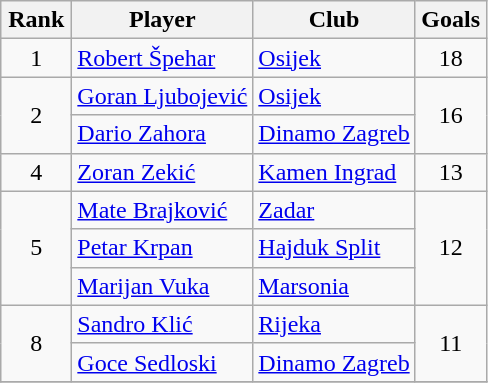<table class="wikitable">
<tr>
<th width="40px">Rank</th>
<th>Player</th>
<th>Club</th>
<th width="40px">Goals</th>
</tr>
<tr>
<td align=center>1</td>
<td> <a href='#'>Robert Špehar</a></td>
<td><a href='#'>Osijek</a></td>
<td align=center>18</td>
</tr>
<tr>
<td rowspan=2 align=center>2</td>
<td> <a href='#'>Goran Ljubojević</a></td>
<td><a href='#'>Osijek</a></td>
<td rowspan=2 align=center>16</td>
</tr>
<tr>
<td> <a href='#'>Dario Zahora</a></td>
<td><a href='#'>Dinamo Zagreb</a></td>
</tr>
<tr>
<td align=center>4</td>
<td> <a href='#'>Zoran Zekić</a></td>
<td><a href='#'>Kamen Ingrad</a></td>
<td align=center>13</td>
</tr>
<tr>
<td rowspan=3 align="center">5</td>
<td> <a href='#'>Mate Brajković</a></td>
<td><a href='#'>Zadar</a></td>
<td rowspan=3 align=center>12</td>
</tr>
<tr>
<td> <a href='#'>Petar Krpan</a></td>
<td><a href='#'>Hajduk Split</a></td>
</tr>
<tr>
<td> <a href='#'>Marijan Vuka</a></td>
<td><a href='#'>Marsonia</a></td>
</tr>
<tr>
<td rowspan=2 align="center">8</td>
<td> <a href='#'>Sandro Klić</a></td>
<td><a href='#'>Rijeka</a></td>
<td rowspan=2 align=center>11</td>
</tr>
<tr>
<td> <a href='#'>Goce Sedloski</a></td>
<td><a href='#'>Dinamo Zagreb</a></td>
</tr>
<tr>
</tr>
</table>
